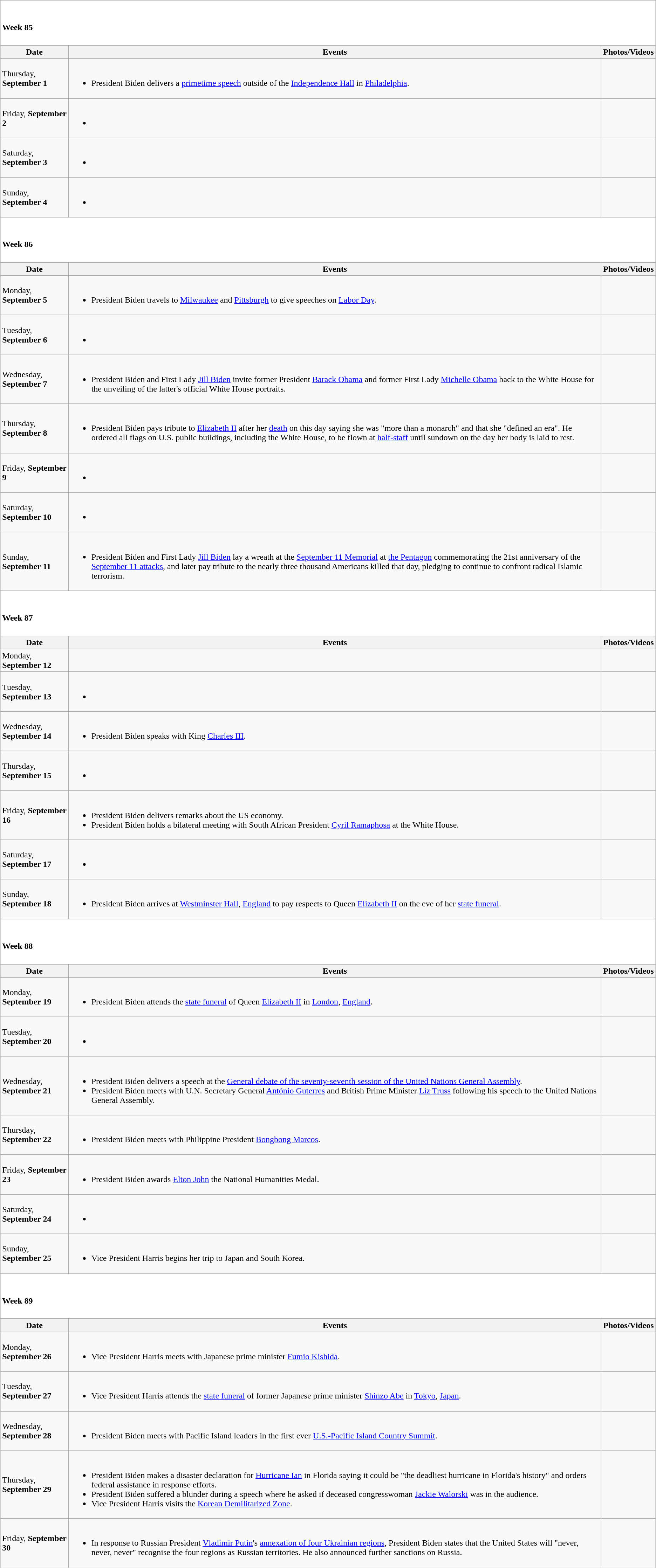<table class="wikitable">
<tr style="background:white;">
<td colspan="3"><br><h4>Week 85</h4></td>
</tr>
<tr>
<th>Date</th>
<th>Events</th>
<th>Photos/Videos</th>
</tr>
<tr>
<td>Thursday, <strong>September 1</strong></td>
<td><br><ul><li>President Biden delivers a <a href='#'>primetime speech</a> outside of the <a href='#'>Independence Hall</a> in <a href='#'>Philadelphia</a>.</li></ul></td>
<td></td>
</tr>
<tr>
<td>Friday, <strong>September 2</strong></td>
<td><br><ul><li></li></ul></td>
<td></td>
</tr>
<tr>
<td>Saturday, <strong>September 3</strong></td>
<td><br><ul><li></li></ul></td>
<td></td>
</tr>
<tr>
<td>Sunday, <strong>September 4</strong></td>
<td><br><ul><li></li></ul></td>
<td></td>
</tr>
<tr style="background:white;">
<td colspan="3"><br><h4>Week 86</h4></td>
</tr>
<tr>
<th>Date</th>
<th>Events</th>
<th>Photos/Videos</th>
</tr>
<tr>
<td>Monday, <strong>September 5</strong></td>
<td><br><ul><li>President Biden travels to <a href='#'>Milwaukee</a> and <a href='#'>Pittsburgh</a> to give speeches on <a href='#'>Labor Day</a>.</li></ul></td>
<td></td>
</tr>
<tr>
<td>Tuesday, <strong>September 6</strong></td>
<td><br><ul><li></li></ul></td>
<td></td>
</tr>
<tr>
<td>Wednesday, <strong>September 7</strong></td>
<td><br><ul><li>President Biden and First Lady <a href='#'>Jill Biden</a> invite former President <a href='#'>Barack Obama</a> and former First Lady <a href='#'>Michelle Obama</a> back to the White House for the unveiling of the latter's official White House portraits.</li></ul></td>
<td></td>
</tr>
<tr>
<td>Thursday, <strong>September 8</strong></td>
<td><br><ul><li>President Biden pays tribute to <a href='#'>Elizabeth II</a> after her <a href='#'>death</a> on this day saying she was "more than a monarch" and that she "defined an era". He ordered all flags on U.S. public buildings, including the White House, to be flown at <a href='#'>half-staff</a> until sundown on the day her body is laid to rest.</li></ul></td>
<td></td>
</tr>
<tr>
<td>Friday, <strong>September 9</strong></td>
<td><br><ul><li></li></ul></td>
<td></td>
</tr>
<tr>
<td>Saturday, <strong>September 10</strong></td>
<td><br><ul><li></li></ul></td>
<td></td>
</tr>
<tr>
<td>Sunday, <strong>September 11</strong></td>
<td><br><ul><li>President Biden and First Lady <a href='#'>Jill Biden</a> lay a wreath at the <a href='#'>September 11 Memorial</a> at <a href='#'>the Pentagon</a> commemorating the 21st anniversary of the <a href='#'>September 11 attacks</a>, and later pay tribute to the nearly three thousand Americans killed that day, pledging to continue to confront radical Islamic terrorism.</li></ul></td>
<td></td>
</tr>
<tr style="background:white;">
<td colspan="3"><br><h4>Week 87</h4></td>
</tr>
<tr>
<th>Date</th>
<th>Events</th>
<th>Photos/Videos</th>
</tr>
<tr>
<td>Monday, <strong>September 12</strong></td>
<td></td>
<td></td>
</tr>
<tr>
<td>Tuesday, <strong>September 13</strong></td>
<td><br><ul><li></li></ul></td>
<td></td>
</tr>
<tr>
<td>Wednesday, <strong>September 14</strong></td>
<td><br><ul><li>President Biden speaks with King <a href='#'>Charles III</a>.</li></ul></td>
<td></td>
</tr>
<tr>
<td>Thursday, <strong>September 15</strong></td>
<td><br><ul><li></li></ul></td>
<td></td>
</tr>
<tr>
<td>Friday, <strong>September 16</strong></td>
<td><br><ul><li>President Biden delivers remarks about the US economy.</li><li>President Biden holds a bilateral meeting with South African President <a href='#'>Cyril Ramaphosa</a> at the White House.</li></ul></td>
<td></td>
</tr>
<tr>
<td>Saturday, <strong>September 17</strong></td>
<td><br><ul><li></li></ul></td>
<td></td>
</tr>
<tr>
<td>Sunday, <strong>September 18</strong></td>
<td><br><ul><li>President Biden arrives at <a href='#'>Westminster Hall</a>, <a href='#'>England</a> to pay respects to Queen <a href='#'>Elizabeth II</a> on the eve of her <a href='#'>state funeral</a>.</li></ul></td>
<td></td>
</tr>
<tr style="background:white;">
<td colspan="3"><br><h4>Week 88</h4></td>
</tr>
<tr>
<th>Date</th>
<th>Events</th>
<th>Photos/Videos</th>
</tr>
<tr>
<td>Monday, <strong>September 19</strong></td>
<td><br><ul><li>President Biden attends the <a href='#'>state funeral</a> of Queen <a href='#'>Elizabeth II</a> in <a href='#'>London</a>, <a href='#'>England</a>.</li></ul></td>
<td></td>
</tr>
<tr>
<td>Tuesday, <strong>September 20</strong></td>
<td><br><ul><li></li></ul></td>
<td></td>
</tr>
<tr>
<td>Wednesday, <strong>September 21</strong></td>
<td><br><ul><li>President Biden delivers a speech at the <a href='#'>General debate of the seventy-seventh session of the United Nations General Assembly</a>.</li><li>President Biden meets with U.N. Secretary General <a href='#'>António Guterres</a> and British Prime Minister <a href='#'>Liz Truss</a> following his speech to the United Nations General Assembly.</li></ul></td>
<td><br></td>
</tr>
<tr>
<td>Thursday, <strong>September 22</strong></td>
<td><br><ul><li>President Biden meets with Philippine President <a href='#'>Bongbong Marcos</a>.</li></ul></td>
<td></td>
</tr>
<tr>
<td>Friday, <strong>September 23</strong></td>
<td><br><ul><li>President Biden awards <a href='#'>Elton John</a> the National Humanities Medal.</li></ul></td>
<td></td>
</tr>
<tr>
<td>Saturday, <strong>September 24</strong></td>
<td><br><ul><li></li></ul></td>
<td></td>
</tr>
<tr>
<td>Sunday, <strong>September 25</strong></td>
<td><br><ul><li>Vice President Harris begins her trip to Japan and South Korea.</li></ul></td>
<td></td>
</tr>
<tr style="background:white;">
<td colspan="3"><br><h4>Week 89</h4></td>
</tr>
<tr>
<th>Date</th>
<th>Events</th>
<th>Photos/Videos</th>
</tr>
<tr>
<td>Monday, <strong>September 26</strong></td>
<td><br><ul><li>Vice President Harris meets with Japanese prime minister <a href='#'>Fumio Kishida</a>.</li></ul></td>
<td></td>
</tr>
<tr>
<td>Tuesday, <strong>September 27</strong></td>
<td><br><ul><li>Vice President Harris attends the <a href='#'>state funeral</a> of former Japanese prime minister <a href='#'>Shinzo Abe</a> in <a href='#'>Tokyo</a>, <a href='#'>Japan</a>.</li></ul></td>
<td></td>
</tr>
<tr>
<td>Wednesday, <strong>September 28</strong></td>
<td><br><ul><li>President Biden meets with Pacific Island leaders in the first ever <a href='#'>U.S.-Pacific Island Country Summit</a>.</li></ul></td>
<td></td>
</tr>
<tr>
<td>Thursday, <strong>September 29</strong></td>
<td><br><ul><li>President Biden makes a disaster declaration for <a href='#'>Hurricane Ian</a> in Florida saying it could be "the deadliest hurricane in Florida's history" and orders federal assistance in response efforts.</li><li>President Biden suffered a blunder during a speech where he asked if deceased congresswoman <a href='#'>Jackie Walorski</a> was in the audience.</li><li>Vice President Harris visits the <a href='#'>Korean Demilitarized Zone</a>.</li></ul></td>
<td><br></td>
</tr>
<tr>
<td>Friday, <strong>September 30</strong></td>
<td><br><ul><li>In response to Russian President <a href='#'>Vladimir Putin</a>'s <a href='#'>annexation of four Ukrainian regions</a>, President Biden states that the United States will "never, never, never" recognise the four regions as Russian territories. He also announced further sanctions on Russia.</li></ul></td>
<td></td>
</tr>
</table>
